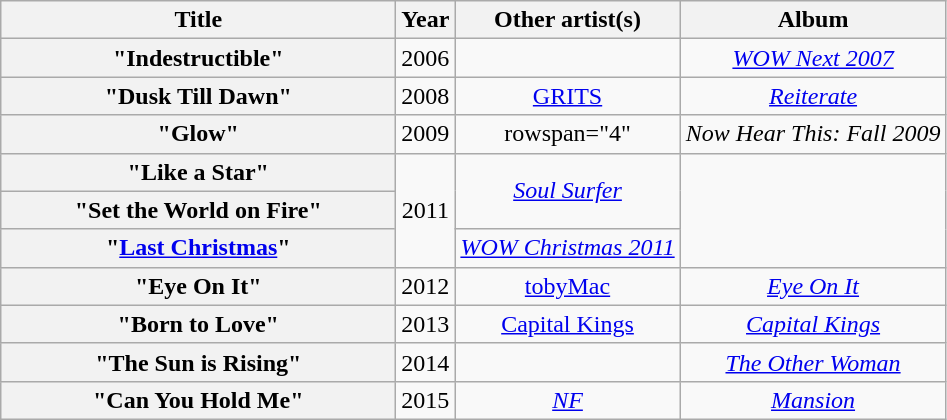<table class="wikitable plainrowheaders" style="text-align:center;" border="1">
<tr>
<th scope="col" style="width:16em;">Title</th>
<th scope="col">Year</th>
<th scope="col">Other artist(s)</th>
<th scope="col">Album</th>
</tr>
<tr>
<th scope="row">"Indestructible"</th>
<td>2006</td>
<td></td>
<td><em><a href='#'>WOW Next 2007</a></em></td>
</tr>
<tr>
<th scope="row">"Dusk Till Dawn"</th>
<td>2008</td>
<td><a href='#'>GRITS</a></td>
<td><em><a href='#'>Reiterate</a></em></td>
</tr>
<tr>
<th scope="row">"Glow"</th>
<td>2009</td>
<td>rowspan="4" </td>
<td><em>Now Hear This: Fall 2009</em></td>
</tr>
<tr>
<th scope="row">"Like a Star"</th>
<td rowspan="3">2011</td>
<td rowspan="2"><em><a href='#'>Soul Surfer</a></em></td>
</tr>
<tr>
<th scope="row">"Set the World on Fire"</th>
</tr>
<tr>
<th scope="row">"<a href='#'>Last Christmas</a>"</th>
<td><em><a href='#'>WOW Christmas 2011</a></em></td>
</tr>
<tr>
<th scope="row">"Eye On It"</th>
<td>2012</td>
<td><a href='#'>tobyMac</a></td>
<td><em><a href='#'>Eye On It</a></em></td>
</tr>
<tr>
<th scope="row">"Born to Love"</th>
<td>2013</td>
<td><a href='#'>Capital Kings</a></td>
<td><em><a href='#'>Capital Kings</a></em></td>
</tr>
<tr>
<th scope="row">"The Sun is Rising"</th>
<td>2014</td>
<td></td>
<td><em><a href='#'>The Other Woman</a></em></td>
</tr>
<tr>
<th scope="row">"Can You Hold Me"</th>
<td>2015</td>
<td><em><a href='#'>NF</a></em></td>
<td><em><a href='#'>Mansion</a></em></td>
</tr>
</table>
